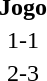<table>
<tr>
<th width=125></th>
<th width=auto>Jogo</th>
<th width=125></th>
</tr>
<tr>
<td align=right></td>
<td align=center>1-1</td>
<td align=left></td>
</tr>
<tr>
<td align=right></td>
<td align=center>2-3</td>
<td align=left><strong></strong></td>
</tr>
</table>
